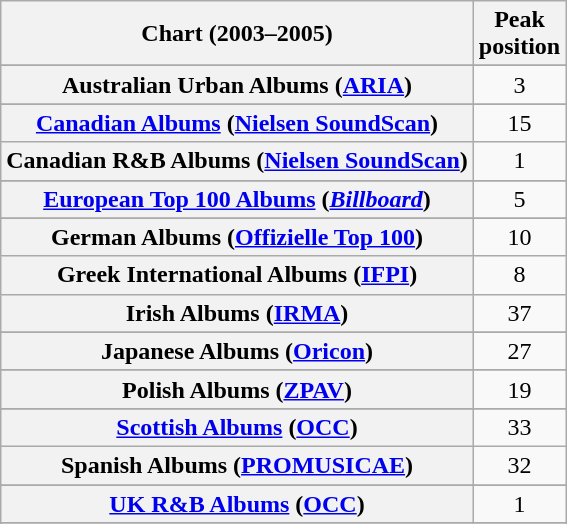<table class="wikitable sortable plainrowheaders" style="text-align:center">
<tr>
<th scope="col">Chart (2003–2005)</th>
<th scope="col">Peak<br>position</th>
</tr>
<tr>
</tr>
<tr>
<th scope="row">Australian Urban Albums (<a href='#'>ARIA</a>)</th>
<td>3</td>
</tr>
<tr>
</tr>
<tr>
</tr>
<tr>
</tr>
<tr>
<th scope="row"><a href='#'>Canadian Albums</a> (<a href='#'>Nielsen SoundScan</a>)</th>
<td>15</td>
</tr>
<tr>
<th scope="row">Canadian R&B Albums (<a href='#'>Nielsen SoundScan</a>)</th>
<td style="text-align:center;">1</td>
</tr>
<tr>
</tr>
<tr>
</tr>
<tr>
<th scope="row"><a href='#'>European Top 100 Albums</a> (<em><a href='#'>Billboard</a></em>)</th>
<td>5</td>
</tr>
<tr>
</tr>
<tr>
</tr>
<tr>
<th scope="row">German Albums (<a href='#'>Offizielle Top 100</a>)</th>
<td>10</td>
</tr>
<tr>
<th scope="row">Greek International Albums (<a href='#'>IFPI</a>)</th>
<td>8</td>
</tr>
<tr>
<th scope="row">Irish Albums (<a href='#'>IRMA</a>)</th>
<td>37</td>
</tr>
<tr>
</tr>
<tr>
<th scope="row">Japanese Albums (<a href='#'>Oricon</a>)</th>
<td>27</td>
</tr>
<tr>
</tr>
<tr>
</tr>
<tr>
<th scope="row">Polish Albums (<a href='#'>ZPAV</a>)</th>
<td>19</td>
</tr>
<tr>
</tr>
<tr>
<th scope="row"><a href='#'>Scottish Albums</a> (<a href='#'>OCC</a>)</th>
<td>33</td>
</tr>
<tr>
<th scope="row">Spanish Albums (<a href='#'>PROMUSICAE</a>)</th>
<td>32</td>
</tr>
<tr>
</tr>
<tr>
</tr>
<tr>
</tr>
<tr>
<th scope="row"><a href='#'>UK R&B Albums</a> (<a href='#'>OCC</a>)</th>
<td>1</td>
</tr>
<tr>
</tr>
<tr>
</tr>
</table>
